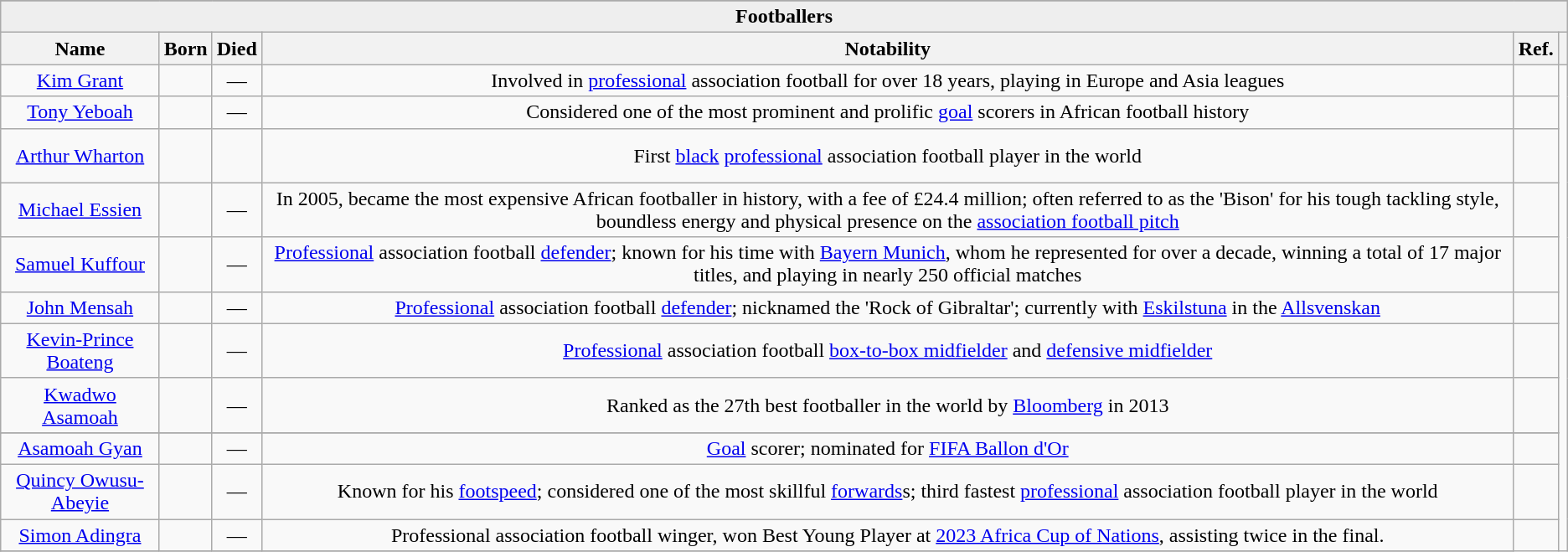<table class="wikitable sortable" style="text-align: centre;">
<tr ">
</tr>
<tr bgcolor=#EEEEEE>
<td align=center colspan=6><strong>Footballers</strong></td>
</tr>
<tr>
<th class="unsortable">Name</th>
<th class="unsortable">Born</th>
<th class="unsortable">Died</th>
<th class="unsortable">Notability</th>
<th class="unsortable">Ref.</th>
<th class="unsortable"></th>
</tr>
<tr>
<td align=center><a href='#'>Kim Grant</a></td>
<td align=center></td>
<td align=center>—</td>
<td align=center>Involved in <a href='#'>professional</a> association football for over 18 years, playing in Europe and Asia leagues</td>
<td align=center></td>
<td align=center rowspan="16"><br></td>
</tr>
<tr>
<td align=center><a href='#'>Tony Yeboah</a></td>
<td align=center></td>
<td align=center>—</td>
<td align=center>Considered one of the most prominent and prolific <a href='#'>goal</a> scorers in African football history</td>
<td align=center></td>
</tr>
<tr>
<td align=center><a href='#'>Arthur Wharton</a></td>
<td align=center></td>
<td align=center></td>
<td align=center>First <a href='#'>black</a> <a href='#'>professional</a> association football player in the world</td>
<td align=center><br><br></td>
</tr>
<tr>
<td align=center><a href='#'>Michael Essien</a></td>
<td align=center></td>
<td align=center>—</td>
<td align=center>In 2005, became the most expensive African footballer in history, with a fee of £24.4 million; often referred to as the 'Bison' for his tough tackling style, boundless energy and physical presence on the <a href='#'>association football pitch</a></td>
<td align=center><br></td>
</tr>
<tr>
<td align=center><a href='#'>Samuel Kuffour</a></td>
<td align=center></td>
<td align=center>—</td>
<td align=center><a href='#'>Professional</a> association football <a href='#'>defender</a>; known for his time with <a href='#'>Bayern Munich</a>, whom he represented for over a decade, winning a total of 17 major titles, and playing in nearly 250 official matches</td>
<td align=center></td>
</tr>
<tr>
<td align=center><a href='#'>John Mensah</a></td>
<td align=center></td>
<td align=center>—</td>
<td align=center><a href='#'>Professional</a> association football <a href='#'>defender</a>; nicknamed the 'Rock of Gibraltar'; currently with <a href='#'>Eskilstuna</a> in the 	<a href='#'>Allsvenskan</a></td>
<td align=center></td>
</tr>
<tr>
<td align=center><a href='#'>Kevin-Prince Boateng</a></td>
<td align=center></td>
<td align=center>—</td>
<td align=center><a href='#'>Professional</a> association football <a href='#'>box-to-box midfielder</a> and <a href='#'>defensive midfielder</a></td>
<td align=center></td>
</tr>
<tr>
<td align=center><a href='#'>Kwadwo Asamoah</a></td>
<td align=center></td>
<td align=center>—</td>
<td align=center>Ranked as the 27th best footballer in the world by <a href='#'>Bloomberg</a> in 2013</td>
<td align=center></td>
</tr>
<tr>
</tr>
<tr>
<td align=center><a href='#'>Asamoah Gyan</a></td>
<td align=center></td>
<td align=center>—</td>
<td align=center><a href='#'>Goal</a> scorer; nominated for <a href='#'>FIFA Ballon d'Or</a></td>
<td align=center></td>
</tr>
<tr>
<td align=center><a href='#'>Quincy Owusu-Abeyie</a></td>
<td align=center></td>
<td align=center>—</td>
<td align=center>Known for his <a href='#'>footspeed</a>; considered one of the most skillful <a href='#'>forwards</a>s; third fastest <a href='#'>professional</a> association football player in the world</td>
<td align=center></td>
</tr>
<tr>
<td align=center><a href='#'>Simon Adingra</a></td>
<td align=center></td>
<td align=center>—</td>
<td align=center>Professional association football winger, won Best Young Player at <a href='#'>2023 Africa Cup of Nations</a>, assisting twice in the final.</td>
</tr>
<tr>
</tr>
</table>
